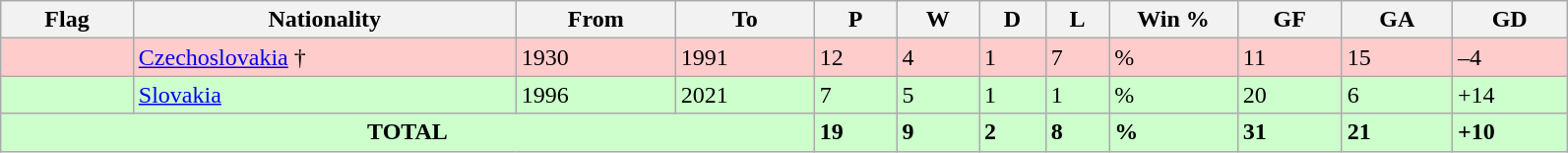<table class="wikitable sortable" style="width:84%;">
<tr>
<th width="2">Flag</th>
<th width="62">Nationality</th>
<th width="2">From</th>
<th width="2">To</th>
<th width="2">P</th>
<th width="2">W</th>
<th width="2">D</th>
<th width="2">L</th>
<th width="2">Win %</th>
<th width="2">GF</th>
<th width="2">GA</th>
<th width="2">GD</th>
</tr>
<tr bgcolor=#FFCCCC>
<td></td>
<td align=left><a href='#'>Czechoslovakia</a> †</td>
<td align=left>1930</td>
<td align=left>1991</td>
<td>12</td>
<td>4</td>
<td>1</td>
<td>7</td>
<td>%</td>
<td>11</td>
<td>15</td>
<td>–4</td>
</tr>
<tr bgcolor=#CCFFCC>
<td></td>
<td align=left><a href='#'>Slovakia</a></td>
<td align=left>1996</td>
<td align=left>2021</td>
<td>7</td>
<td>5</td>
<td>1</td>
<td>1</td>
<td>%</td>
<td>20</td>
<td>6</td>
<td>+14</td>
</tr>
<tr bgcolor=#CCFFCC>
<td colspan=4 style="text-align:center;"><strong>TOTAL</strong></td>
<td><strong>19</strong></td>
<td><strong>9</strong></td>
<td><strong>2</strong></td>
<td><strong>8</strong></td>
<td><strong>%</strong></td>
<td><strong>31</strong></td>
<td><strong>21</strong></td>
<td><strong>+10</strong></td>
</tr>
</table>
